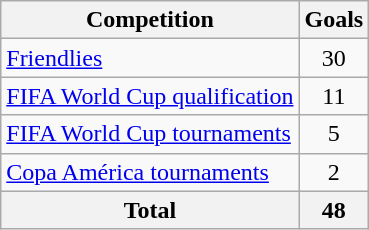<table class="wikitable sortable" style="text-align:center">
<tr>
<th scope="col">Competition</th>
<th scope="col">Goals</th>
</tr>
<tr>
<td style="text-align:left"><a href='#'>Friendlies</a></td>
<td>30</td>
</tr>
<tr>
<td style="text-align:left"><a href='#'>FIFA World Cup qualification</a></td>
<td>11</td>
</tr>
<tr>
<td style="text-align:left"><a href='#'>FIFA World Cup tournaments</a></td>
<td>5</td>
</tr>
<tr>
<td style="text-align:left"><a href='#'>Copa América tournaments</a></td>
<td>2</td>
</tr>
<tr>
<th>Total</th>
<th>48</th>
</tr>
</table>
